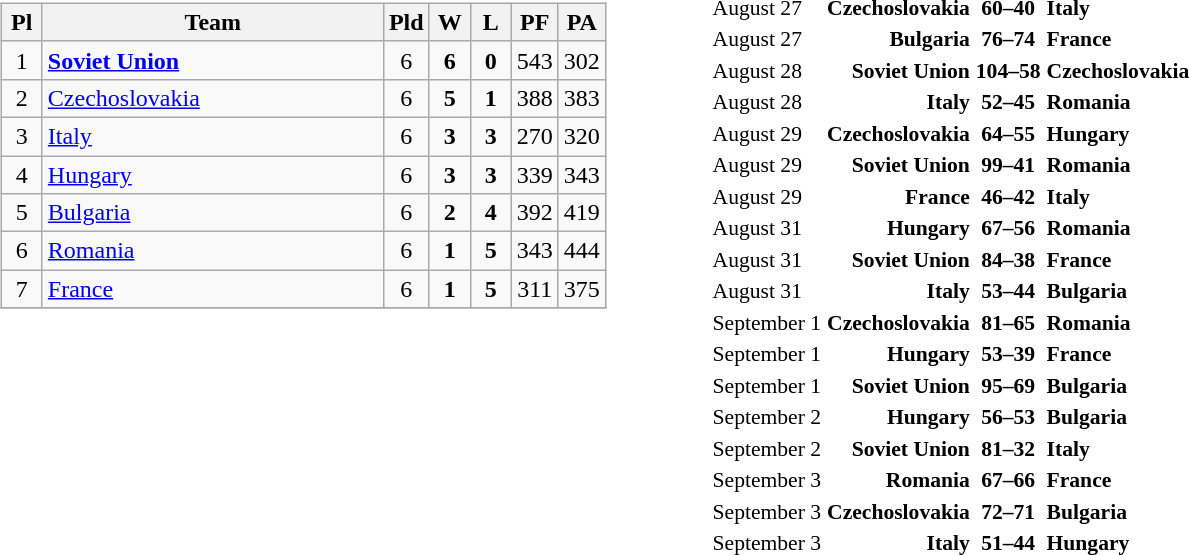<table>
<tr>
<td width="50%"><br><table class="wikitable" style="text-align: center;">
<tr>
<th width=20>Pl</th>
<th width=220>Team</th>
<th width=20>Pld</th>
<th width=20>W</th>
<th width=20>L</th>
<th width=20>PF</th>
<th width=20>PA</th>
</tr>
<tr>
<td>1</td>
<td align="left"> <strong><a href='#'>Soviet Union</a></strong></td>
<td>6</td>
<td><strong>6</strong></td>
<td><strong>0</strong></td>
<td>543</td>
<td>302</td>
</tr>
<tr>
<td>2</td>
<td align="left"> <a href='#'>Czechoslovakia</a></td>
<td>6</td>
<td><strong>5</strong></td>
<td><strong>1</strong></td>
<td>388</td>
<td>383</td>
</tr>
<tr>
<td>3</td>
<td align="left"> <a href='#'>Italy</a></td>
<td>6</td>
<td><strong>3</strong></td>
<td><strong>3</strong></td>
<td>270</td>
<td>320</td>
</tr>
<tr>
<td>4</td>
<td align="left"> <a href='#'>Hungary</a></td>
<td>6</td>
<td><strong>3</strong></td>
<td><strong>3</strong></td>
<td>339</td>
<td>343</td>
</tr>
<tr>
<td>5</td>
<td align="left"> <a href='#'>Bulgaria</a></td>
<td>6</td>
<td><strong>2</strong></td>
<td><strong>4</strong></td>
<td>392</td>
<td>419</td>
</tr>
<tr>
<td>6</td>
<td align="left"> <a href='#'>Romania</a></td>
<td>6</td>
<td><strong>1</strong></td>
<td><strong>5</strong></td>
<td>343</td>
<td>444</td>
</tr>
<tr>
<td>7</td>
<td align="left"> <a href='#'>France</a></td>
<td>6</td>
<td><strong>1</strong></td>
<td><strong>5</strong></td>
<td>311</td>
<td>375</td>
</tr>
<tr>
</tr>
</table>
<br>
<br>
<br>
<br>
<br>
<br>
<br>
<br>
<br></td>
<td><br><table style="font-size:90%; margin: 0 auto;">
<tr>
<td>August 27</td>
<td align="right"><strong>Czechoslovakia</strong> </td>
<td align="center"><strong>60–40</strong></td>
<td><strong> Italy</strong></td>
</tr>
<tr>
<td>August 27</td>
<td align="right"><strong>Bulgaria</strong> </td>
<td align="center"><strong>76–74</strong></td>
<td><strong> France</strong></td>
</tr>
<tr>
<td>August 28</td>
<td align="right"><strong>Soviet Union</strong> </td>
<td align="center"><strong>104–58</strong></td>
<td><strong> Czechoslovakia</strong></td>
</tr>
<tr>
<td>August 28</td>
<td align="right"><strong>Italy</strong> </td>
<td align="center"><strong>52–45</strong></td>
<td><strong> Romania</strong></td>
</tr>
<tr>
<td>August 29</td>
<td align="right"><strong>Czechoslovakia</strong> </td>
<td align="center"><strong>64–55</strong></td>
<td><strong> Hungary</strong></td>
</tr>
<tr>
<td>August 29</td>
<td align="right"><strong>Soviet Union</strong> </td>
<td align="center"><strong>99–41</strong></td>
<td><strong> Romania</strong></td>
</tr>
<tr>
<td>August 29</td>
<td align="right"><strong>France</strong> </td>
<td align="center"><strong>46–42</strong></td>
<td><strong> Italy</strong></td>
</tr>
<tr>
<td>August 31</td>
<td align="right"><strong>Hungary</strong> </td>
<td align="center"><strong>67–56</strong></td>
<td><strong> Romania</strong></td>
</tr>
<tr>
<td>August 31</td>
<td align="right"><strong>Soviet Union</strong> </td>
<td align="center"><strong>84–38</strong></td>
<td><strong> France</strong></td>
</tr>
<tr>
<td>August 31</td>
<td align="right"><strong>Italy</strong> </td>
<td align="center"><strong>53–44</strong></td>
<td><strong> Bulgaria</strong></td>
</tr>
<tr>
<td>September 1</td>
<td align="right"><strong>Czechoslovakia</strong> </td>
<td align="center"><strong>81–65</strong></td>
<td><strong> Romania</strong></td>
</tr>
<tr>
<td>September 1</td>
<td align="right"><strong>Hungary</strong> </td>
<td align="center"><strong>53–39</strong></td>
<td><strong> France</strong></td>
</tr>
<tr>
<td>September 1</td>
<td align="right"><strong>Soviet Union</strong> </td>
<td align="center"><strong>95–69</strong></td>
<td><strong> Bulgaria</strong></td>
</tr>
<tr>
<td>September 2</td>
<td align="right"><strong>Hungary</strong> </td>
<td align="center"><strong>56–53</strong></td>
<td><strong> Bulgaria</strong></td>
</tr>
<tr>
<td>September 2</td>
<td align="right"><strong>Soviet Union</strong> </td>
<td align="center"><strong>81–32</strong></td>
<td><strong> Italy</strong></td>
</tr>
<tr>
<td>September 3</td>
<td align="right"><strong>Romania</strong> </td>
<td align="center"><strong>67–66</strong></td>
<td><strong> France</strong></td>
</tr>
<tr>
<td>September 3</td>
<td align="right"><strong>Czechoslovakia</strong> </td>
<td align="center"><strong>72–71</strong></td>
<td><strong> Bulgaria</strong></td>
</tr>
<tr>
<td>September 3</td>
<td align="right"><strong>Italy</strong> </td>
<td align="center"><strong>51–44</strong></td>
<td><strong> Hungary</strong></td>
</tr>
<tr>
</tr>
</table>
</td>
</tr>
</table>
